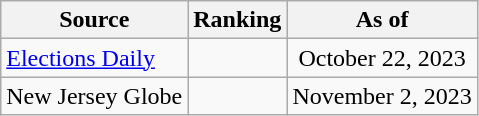<table class="wikitable" style="text-align:center">
<tr>
<th>Source</th>
<th>Ranking</th>
<th>As of</th>
</tr>
<tr>
<td align=left><a href='#'>Elections Daily</a></td>
<td></td>
<td>October 22, 2023</td>
</tr>
<tr>
<td align=left>New Jersey Globe</td>
<td></td>
<td>November 2, 2023</td>
</tr>
</table>
